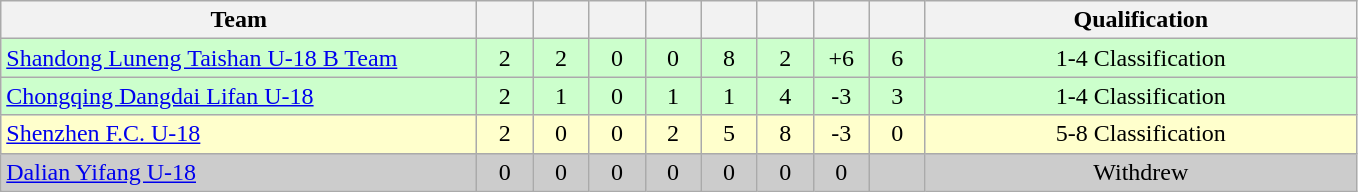<table class="wikitable" style="text-align:center;">
<tr>
<th width=310>Team</th>
<th width=30></th>
<th width=30></th>
<th width=30></th>
<th width=30></th>
<th width=30></th>
<th width=30></th>
<th width=30></th>
<th width=30></th>
<th width=280>Qualification</th>
</tr>
<tr bgcolor="#ccffcc">
<td align="left"><a href='#'>Shandong Luneng Taishan U-18 B Team</a></td>
<td>2</td>
<td>2</td>
<td>0</td>
<td>0</td>
<td>8</td>
<td>2</td>
<td>+6</td>
<td>6</td>
<td>1-4 Classification</td>
</tr>
<tr bgcolor="#ccffcc">
<td align="left"><a href='#'>Chongqing Dangdai Lifan U-18</a></td>
<td>2</td>
<td>1</td>
<td>0</td>
<td>1</td>
<td>1</td>
<td>4</td>
<td>-3</td>
<td>3</td>
<td>1-4 Classification</td>
</tr>
<tr bgcolor="#ffffcc">
<td align="left"><a href='#'>Shenzhen F.C. U-18</a></td>
<td>2</td>
<td>0</td>
<td>0</td>
<td>2</td>
<td>5</td>
<td>8</td>
<td>-3</td>
<td>0</td>
<td>5-8 Classification</td>
</tr>
<tr bgcolor="#cccccc">
<td align="left"><a href='#'>Dalian Yifang U-18</a></td>
<td>0</td>
<td>0</td>
<td>0</td>
<td>0</td>
<td>0</td>
<td>0</td>
<td>0</td>
<td></td>
<td>Withdrew</td>
</tr>
</table>
